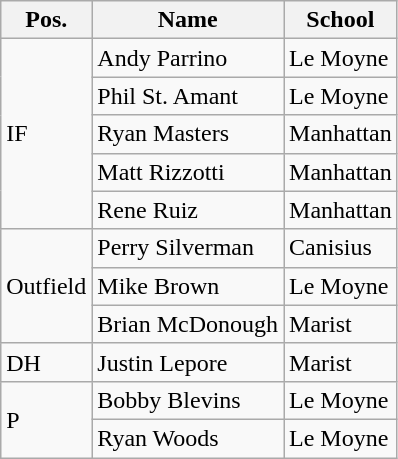<table class=wikitable>
<tr>
<th>Pos.</th>
<th>Name</th>
<th>School</th>
</tr>
<tr>
<td rowspan=5>IF</td>
<td>Andy Parrino</td>
<td>Le Moyne</td>
</tr>
<tr>
<td>Phil St. Amant</td>
<td>Le Moyne</td>
</tr>
<tr>
<td>Ryan Masters</td>
<td>Manhattan</td>
</tr>
<tr>
<td>Matt Rizzotti</td>
<td>Manhattan</td>
</tr>
<tr>
<td>Rene Ruiz</td>
<td>Manhattan</td>
</tr>
<tr>
<td rowspan=3>Outfield</td>
<td>Perry Silverman</td>
<td>Canisius</td>
</tr>
<tr>
<td>Mike Brown</td>
<td>Le Moyne</td>
</tr>
<tr>
<td>Brian McDonough</td>
<td>Marist</td>
</tr>
<tr>
<td>DH</td>
<td>Justin Lepore</td>
<td>Marist</td>
</tr>
<tr>
<td rowspan=2>P</td>
<td>Bobby Blevins</td>
<td>Le Moyne</td>
</tr>
<tr>
<td>Ryan Woods</td>
<td>Le Moyne</td>
</tr>
</table>
